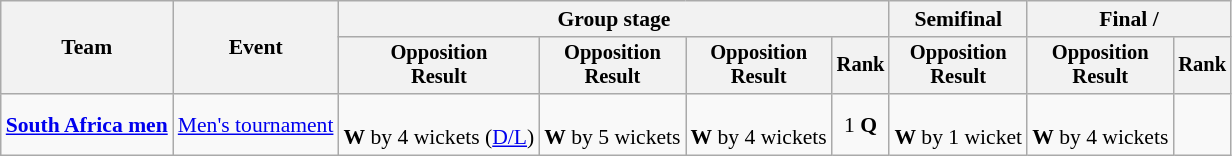<table class=wikitable style=font-size:90%>
<tr>
<th rowspan=2>Team</th>
<th rowspan=2>Event</th>
<th colspan=4>Group stage</th>
<th>Semifinal</th>
<th colspan=2>Final / </th>
</tr>
<tr style=font-size:95%>
<th>Opposition<br>Result</th>
<th>Opposition<br>Result</th>
<th>Opposition<br>Result</th>
<th>Rank</th>
<th>Opposition<br>Result</th>
<th>Opposition<br>Result</th>
<th>Rank</th>
</tr>
<tr align=center>
<td align=left><strong><a href='#'>South Africa men</a></strong></td>
<td align=left><a href='#'>Men's tournament</a></td>
<td><br> <strong>W</strong> by 4 wickets (<a href='#'>D/L</a>)</td>
<td><br> <strong>W</strong> by 5 wickets</td>
<td><br> <strong>W</strong> by 4 wickets</td>
<td>1 <strong>Q</strong></td>
<td><br> <strong>W</strong> by 1 wicket</td>
<td><br> <strong>W</strong> by 4 wickets</td>
<td></td>
</tr>
</table>
